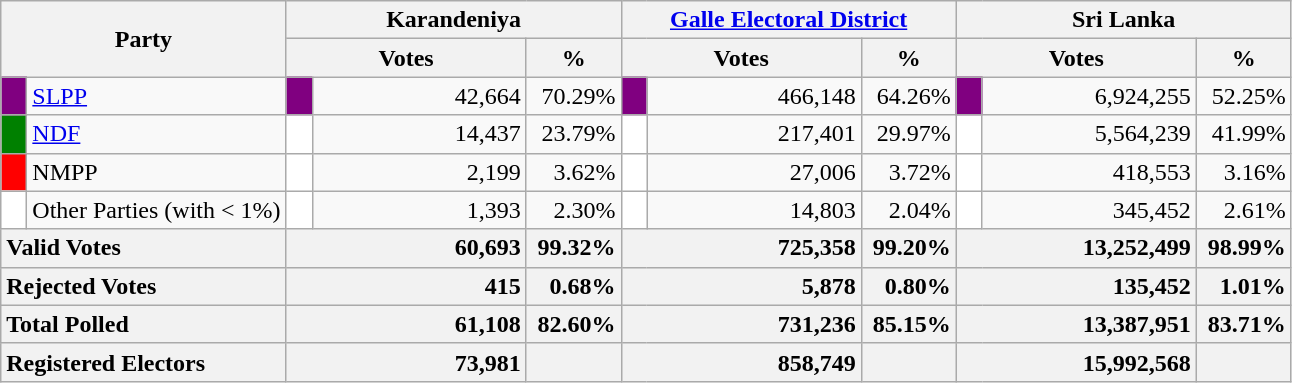<table class="wikitable">
<tr>
<th colspan="2" width="144px"rowspan="2">Party</th>
<th colspan="3" width="216px">Karandeniya</th>
<th colspan="3" width="216px"><a href='#'>Galle Electoral District</a></th>
<th colspan="3" width="216px">Sri Lanka</th>
</tr>
<tr>
<th colspan="2" width="144px">Votes</th>
<th>%</th>
<th colspan="2" width="144px">Votes</th>
<th>%</th>
<th colspan="2" width="144px">Votes</th>
<th>%</th>
</tr>
<tr>
<td style="background-color:purple;" width="10px"></td>
<td style="text-align:left;"><a href='#'>SLPP</a></td>
<td style="background-color:purple;" width="10px"></td>
<td style="text-align:right;">42,664</td>
<td style="text-align:right;">70.29%</td>
<td style="background-color:purple;" width="10px"></td>
<td style="text-align:right;">466,148</td>
<td style="text-align:right;">64.26%</td>
<td style="background-color:purple;" width="10px"></td>
<td style="text-align:right;">6,924,255</td>
<td style="text-align:right;">52.25%</td>
</tr>
<tr>
<td style="background-color:green;" width="10px"></td>
<td style="text-align:left;"><a href='#'>NDF</a></td>
<td style="background-color:white;" width="10px"></td>
<td style="text-align:right;">14,437</td>
<td style="text-align:right;">23.79%</td>
<td style="background-color:white;" width="10px"></td>
<td style="text-align:right;">217,401</td>
<td style="text-align:right;">29.97%</td>
<td style="background-color:white;" width="10px"></td>
<td style="text-align:right;">5,564,239</td>
<td style="text-align:right;">41.99%</td>
</tr>
<tr>
<td style="background-color:red;" width="10px"></td>
<td style="text-align:left;">NMPP</td>
<td style="background-color:white;" width="10px"></td>
<td style="text-align:right;">2,199</td>
<td style="text-align:right;">3.62%</td>
<td style="background-color:white;" width="10px"></td>
<td style="text-align:right;">27,006</td>
<td style="text-align:right;">3.72%</td>
<td style="background-color:white;" width="10px"></td>
<td style="text-align:right;">418,553</td>
<td style="text-align:right;">3.16%</td>
</tr>
<tr>
<td style="background-color:white;" width="10px"></td>
<td style="text-align:left;">Other Parties (with < 1%)</td>
<td style="background-color:white;" width="10px"></td>
<td style="text-align:right;">1,393</td>
<td style="text-align:right;">2.30%</td>
<td style="background-color:white;" width="10px"></td>
<td style="text-align:right;">14,803</td>
<td style="text-align:right;">2.04%</td>
<td style="background-color:white;" width="10px"></td>
<td style="text-align:right;">345,452</td>
<td style="text-align:right;">2.61%</td>
</tr>
<tr>
<th colspan="2" width="144px"style="text-align:left;">Valid Votes</th>
<th style="text-align:right;"colspan="2" width="144px">60,693</th>
<th style="text-align:right;">99.32%</th>
<th style="text-align:right;"colspan="2" width="144px">725,358</th>
<th style="text-align:right;">99.20%</th>
<th style="text-align:right;"colspan="2" width="144px">13,252,499</th>
<th style="text-align:right;">98.99%</th>
</tr>
<tr>
<th colspan="2" width="144px"style="text-align:left;">Rejected Votes</th>
<th style="text-align:right;"colspan="2" width="144px">415</th>
<th style="text-align:right;">0.68%</th>
<th style="text-align:right;"colspan="2" width="144px">5,878</th>
<th style="text-align:right;">0.80%</th>
<th style="text-align:right;"colspan="2" width="144px">135,452</th>
<th style="text-align:right;">1.01%</th>
</tr>
<tr>
<th colspan="2" width="144px"style="text-align:left;">Total Polled</th>
<th style="text-align:right;"colspan="2" width="144px">61,108</th>
<th style="text-align:right;">82.60%</th>
<th style="text-align:right;"colspan="2" width="144px">731,236</th>
<th style="text-align:right;">85.15%</th>
<th style="text-align:right;"colspan="2" width="144px">13,387,951</th>
<th style="text-align:right;">83.71%</th>
</tr>
<tr>
<th colspan="2" width="144px"style="text-align:left;">Registered Electors</th>
<th style="text-align:right;"colspan="2" width="144px">73,981</th>
<th></th>
<th style="text-align:right;"colspan="2" width="144px">858,749</th>
<th></th>
<th style="text-align:right;"colspan="2" width="144px">15,992,568</th>
<th></th>
</tr>
</table>
